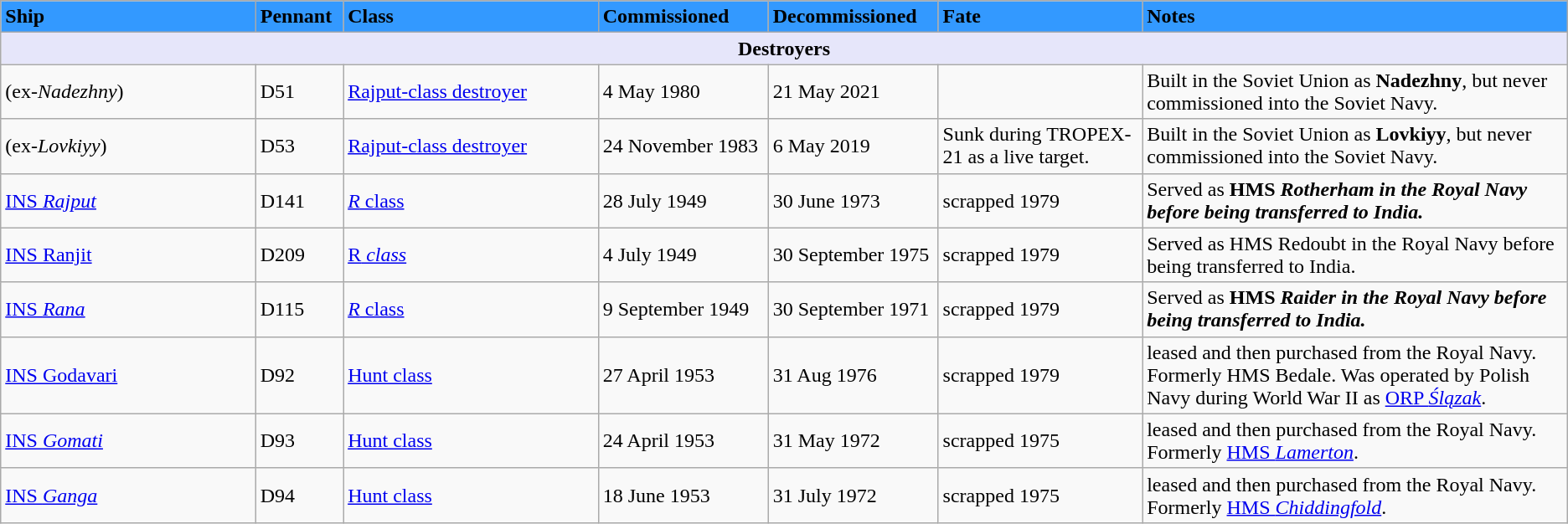<table class="wikitable">
<tr>
<th style="text-align:left; width:15%;background-color:#3399FF;">Ship</th>
<th style="text-align:left; width:5%;background-color:#3399FF;">Pennant</th>
<th style="text-align:left; width:15%;background-color:#3399FF;">Class</th>
<th style="text-align:left; width:10%;background-color:#3399FF;">Commissioned</th>
<th style="text-align:left; width:10%;background-color:#3399FF;">Decommissioned</th>
<th style="text-align:left; width:12%;background-color:#3399FF;">Fate</th>
<th style="text-align:left; width:25%;background-color:#3399FF;">Notes</th>
</tr>
<tr>
<th colspan="7" style="background: lavender;">Destroyers</th>
</tr>
<tr>
<td> (ex-<em>Nadezhny</em>)</td>
<td>D51</td>
<td><a href='#'>Rajput-class destroyer</a></td>
<td>4 May 1980</td>
<td>21 May 2021</td>
<td></td>
<td>Built in the Soviet Union as <strong>Nadezhny</strong>, but never commissioned into the Soviet Navy.</td>
</tr>
<tr>
<td> (ex-<em>Lovkiyy</em>)</td>
<td>D53</td>
<td><a href='#'>Rajput-class destroyer</a></td>
<td>24 November 1983</td>
<td>6 May 2019</td>
<td>Sunk during TROPEX-21 as a live target.</td>
<td>Built in the Soviet Union as <strong>Lovkiyy</strong>, but never commissioned into the Soviet Navy.</td>
</tr>
<tr>
<td><a href='#'>INS <em>Rajput</em></a></td>
<td>D141</td>
<td><a href='#'><em>R</em> class</a></td>
<td>28 July 1949</td>
<td>30 June 1973</td>
<td>scrapped 1979</td>
<td>Served as <strong>HMS <em>Rotherham<strong><em> in the Royal Navy before being transferred to India.</td>
</tr>
<tr>
<td><a href='#'>INS </em>Ranjit<em></a></td>
<td>D209</td>
<td><a href='#'></em>R<em> class</a></td>
<td>4 July 1949</td>
<td>30 September 1975</td>
<td>scrapped 1979</td>
<td>Served as </strong>HMS </em>Redoubt</em></strong> in the Royal Navy before being transferred to India.</td>
</tr>
<tr>
<td><a href='#'>INS <em>Rana</em></a></td>
<td>D115</td>
<td><a href='#'><em>R</em> class</a></td>
<td>9 September 1949</td>
<td>30 September 1971</td>
<td>scrapped 1979</td>
<td>Served as <strong>HMS <em>Raider<strong><em> in the Royal Navy before being transferred to India.</td>
</tr>
<tr>
<td><a href='#'>INS </em>Godavari<em></a></td>
<td>D92</td>
<td><a href='#'>Hunt class</a></td>
<td>27 April 1953</td>
<td>31 Aug 1976</td>
<td>scrapped 1979</td>
<td>leased and then purchased from the Royal Navy. Formerly </strong>HMS </em>Bedale</em></strong>. Was operated by Polish Navy during World War II as <a href='#'>ORP <em>Ślązak</em></a>.</td>
</tr>
<tr>
<td><a href='#'>INS <em>Gomati</em></a></td>
<td>D93</td>
<td><a href='#'>Hunt class</a></td>
<td>24 April 1953</td>
<td>31 May 1972</td>
<td>scrapped 1975</td>
<td>leased and then purchased from the Royal Navy. Formerly <a href='#'>HMS <em>Lamerton</em></a>.</td>
</tr>
<tr>
<td><a href='#'>INS <em>Ganga</em></a></td>
<td>D94</td>
<td><a href='#'>Hunt class</a></td>
<td>18 June 1953</td>
<td>31 July 1972</td>
<td>scrapped 1975</td>
<td>leased and then purchased from the Royal Navy. Formerly <a href='#'>HMS <em>Chiddingfold</em></a>.</td>
</tr>
</table>
